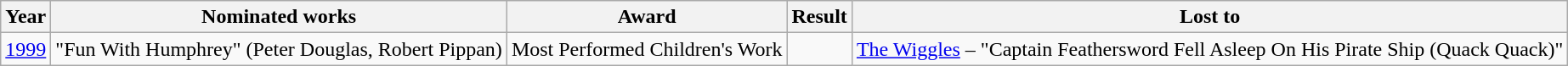<table class="wikitable">
<tr>
<th>Year</th>
<th>Nominated works</th>
<th>Award</th>
<th>Result</th>
<th>Lost to</th>
</tr>
<tr>
<td><a href='#'>1999</a></td>
<td>"Fun With Humphrey" (Peter Douglas, Robert Pippan)</td>
<td>Most Performed Children's Work</td>
<td></td>
<td><a href='#'>The Wiggles</a> – "Captain Feathersword Fell Asleep On His Pirate Ship (Quack Quack)"</td>
</tr>
</table>
